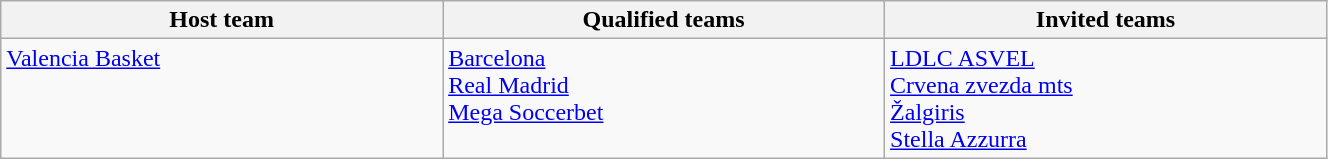<table class=wikitable width=70%>
<tr>
<th width=13%>Host team</th>
<th width=13%>Qualified teams</th>
<th width=13%>Invited teams</th>
</tr>
<tr valign=top>
<td> <a href='#'>Valencia Basket</a></td>
<td> <a href='#'>Barcelona</a><br> <a href='#'>Real Madrid</a><br> <a href='#'>Mega Soccerbet</a></td>
<td> <a href='#'>LDLC ASVEL</a><br> <a href='#'>Crvena zvezda mts</a><br> <a href='#'>Žalgiris</a><br> <a href='#'>Stella Azzurra</a></td>
</tr>
</table>
